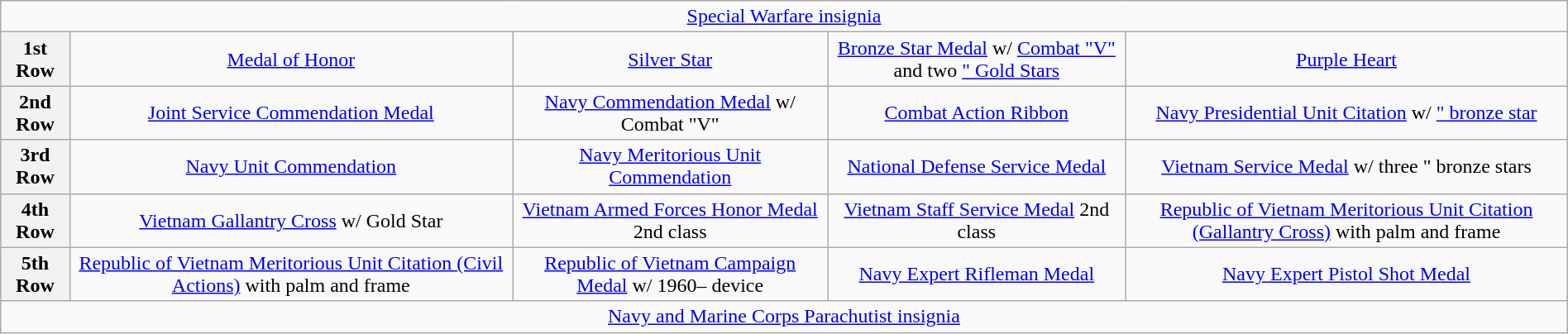<table class="wikitable" style="margin:1em auto; text-align:center;">
<tr>
<td colspan="6"><a href='#'>Special Warfare insignia</a></td>
</tr>
<tr>
<th>1st Row</th>
<td><a href='#'>Medal of Honor</a></td>
<td><a href='#'>Silver Star</a></td>
<td><a href='#'>Bronze Star Medal</a> w/ <a href='#'>Combat "V"</a> and two <a href='#'>" Gold Stars</a></td>
<td><a href='#'>Purple Heart</a></td>
</tr>
<tr>
<th>2nd Row</th>
<td><a href='#'>Joint Service Commendation Medal</a></td>
<td><a href='#'>Navy Commendation Medal</a> w/ Combat "V"</td>
<td><a href='#'>Combat Action Ribbon</a></td>
<td><a href='#'>Navy Presidential Unit Citation</a> w/ <a href='#'>" bronze star</a></td>
</tr>
<tr>
<th>3rd Row</th>
<td><a href='#'>Navy Unit Commendation</a></td>
<td><a href='#'>Navy Meritorious Unit Commendation</a></td>
<td><a href='#'>National Defense Service Medal</a></td>
<td><a href='#'>Vietnam Service Medal</a> w/ three " bronze stars</td>
</tr>
<tr>
<th>4th Row</th>
<td><a href='#'>Vietnam Gallantry Cross</a> w/ Gold Star</td>
<td><a href='#'>Vietnam Armed Forces Honor Medal</a> 2nd class</td>
<td><a href='#'>Vietnam Staff Service Medal</a> 2nd class</td>
<td><a href='#'>Republic of Vietnam Meritorious Unit Citation (Gallantry Cross)</a> with palm and frame</td>
</tr>
<tr>
<th>5th Row</th>
<td><a href='#'>Republic of Vietnam Meritorious Unit Citation (Civil Actions)</a> with palm and frame</td>
<td><a href='#'>Republic of Vietnam Campaign Medal</a> w/ 1960– device</td>
<td><a href='#'>Navy Expert Rifleman Medal</a></td>
<td><a href='#'>Navy Expert Pistol Shot Medal</a></td>
</tr>
<tr>
<td colspan="6"><a href='#'>Navy and Marine Corps Parachutist insignia</a></td>
</tr>
</table>
